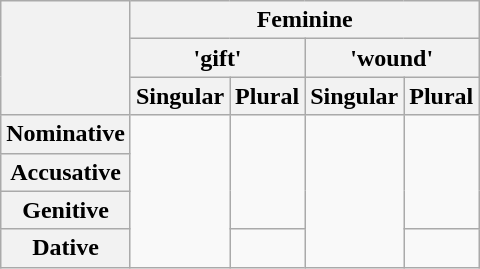<table class="wikitable">
<tr>
<th rowspan="3"></th>
<th colspan="4">Feminine</th>
</tr>
<tr>
<th colspan="2"> 'gift'</th>
<th colspan="2"> 'wound'</th>
</tr>
<tr>
<th>Singular</th>
<th>Plural</th>
<th>Singular</th>
<th>Plural</th>
</tr>
<tr>
<th>Nominative</th>
<td rowspan="4"></td>
<td rowspan="3"></td>
<td rowspan="4"></td>
<td rowspan="3"></td>
</tr>
<tr>
<th>Accusative</th>
</tr>
<tr>
<th>Genitive</th>
</tr>
<tr>
<th>Dative</th>
<td></td>
<td></td>
</tr>
</table>
